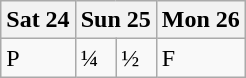<table class="wikitable olympic-schedule table-tennis">
<tr>
<th>Sat 24</th>
<th colspan="2">Sun 25</th>
<th>Mon 26</th>
</tr>
<tr>
<td class="prelims">P</td>
<td class="quarterfinals">¼</td>
<td class="semifinals">½</td>
<td class="final">F</td>
</tr>
</table>
